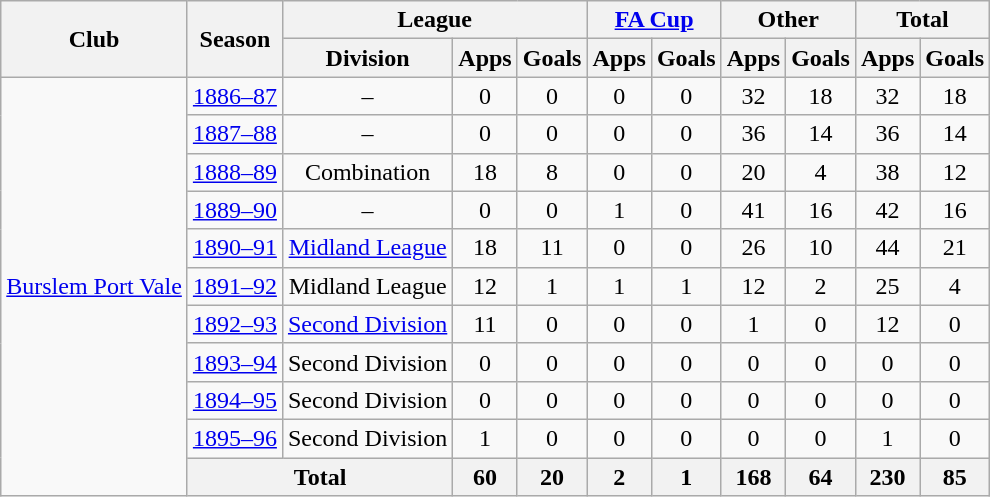<table class="wikitable" style="text-align:center">
<tr>
<th rowspan="2">Club</th>
<th rowspan="2">Season</th>
<th colspan="3">League</th>
<th colspan="2"><a href='#'>FA Cup</a></th>
<th colspan="2">Other</th>
<th colspan="2">Total</th>
</tr>
<tr>
<th>Division</th>
<th>Apps</th>
<th>Goals</th>
<th>Apps</th>
<th>Goals</th>
<th>Apps</th>
<th>Goals</th>
<th>Apps</th>
<th>Goals</th>
</tr>
<tr>
<td rowspan="11"><a href='#'>Burslem Port Vale</a></td>
<td><a href='#'>1886–87</a></td>
<td>–</td>
<td>0</td>
<td>0</td>
<td>0</td>
<td>0</td>
<td>32</td>
<td>18</td>
<td>32</td>
<td>18</td>
</tr>
<tr>
<td><a href='#'>1887–88</a></td>
<td>–</td>
<td>0</td>
<td>0</td>
<td>0</td>
<td>0</td>
<td>36</td>
<td>14</td>
<td>36</td>
<td>14</td>
</tr>
<tr>
<td><a href='#'>1888–89</a></td>
<td>Combination</td>
<td>18</td>
<td>8</td>
<td>0</td>
<td>0</td>
<td>20</td>
<td>4</td>
<td>38</td>
<td>12</td>
</tr>
<tr>
<td><a href='#'>1889–90</a></td>
<td>–</td>
<td>0</td>
<td>0</td>
<td>1</td>
<td>0</td>
<td>41</td>
<td>16</td>
<td>42</td>
<td>16</td>
</tr>
<tr>
<td><a href='#'>1890–91</a></td>
<td><a href='#'>Midland League</a></td>
<td>18</td>
<td>11</td>
<td>0</td>
<td>0</td>
<td>26</td>
<td>10</td>
<td>44</td>
<td>21</td>
</tr>
<tr>
<td><a href='#'>1891–92</a></td>
<td>Midland League</td>
<td>12</td>
<td>1</td>
<td>1</td>
<td>1</td>
<td>12</td>
<td>2</td>
<td>25</td>
<td>4</td>
</tr>
<tr>
<td><a href='#'>1892–93</a></td>
<td><a href='#'>Second Division</a></td>
<td>11</td>
<td>0</td>
<td>0</td>
<td>0</td>
<td>1</td>
<td>0</td>
<td>12</td>
<td>0</td>
</tr>
<tr>
<td><a href='#'>1893–94</a></td>
<td>Second Division</td>
<td>0</td>
<td>0</td>
<td>0</td>
<td>0</td>
<td>0</td>
<td>0</td>
<td>0</td>
<td>0</td>
</tr>
<tr>
<td><a href='#'>1894–95</a></td>
<td>Second Division</td>
<td>0</td>
<td>0</td>
<td>0</td>
<td>0</td>
<td>0</td>
<td>0</td>
<td>0</td>
<td>0</td>
</tr>
<tr>
<td><a href='#'>1895–96</a></td>
<td>Second Division</td>
<td>1</td>
<td>0</td>
<td>0</td>
<td>0</td>
<td>0</td>
<td>0</td>
<td>1</td>
<td>0</td>
</tr>
<tr>
<th colspan="2">Total</th>
<th>60</th>
<th>20</th>
<th>2</th>
<th>1</th>
<th>168</th>
<th>64</th>
<th>230</th>
<th>85</th>
</tr>
</table>
